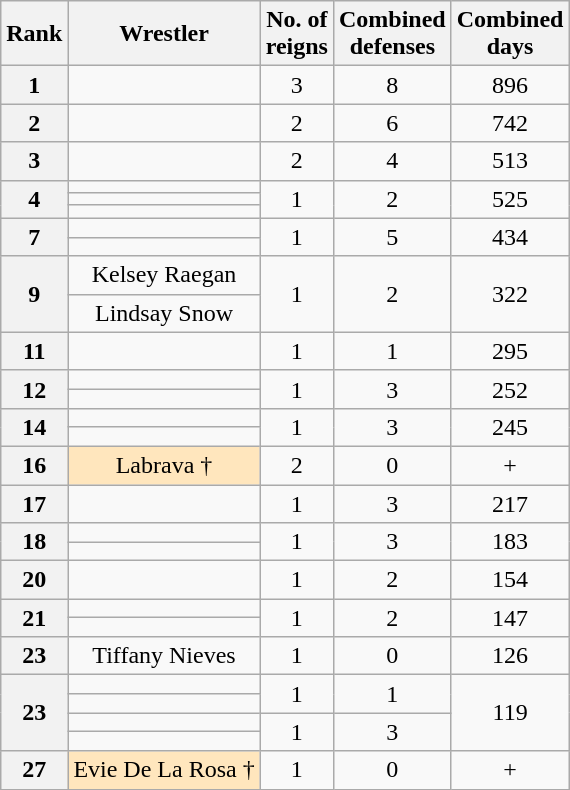<table class="wikitable sortable" style="text-align: center">
<tr>
<th>Rank</th>
<th>Wrestler</th>
<th data-sort-type="number">No. of<br>reigns</th>
<th data-sort-type-"number">Combined<br>defenses</th>
<th data-sort-type="number">Combined<br>days</th>
</tr>
<tr>
<th>1</th>
<td></td>
<td>3</td>
<td>8</td>
<td>896</td>
</tr>
<tr>
<th>2</th>
<td></td>
<td>2</td>
<td>6</td>
<td>742</td>
</tr>
<tr>
<th>3</th>
<td></td>
<td>2</td>
<td>4</td>
<td>513</td>
</tr>
<tr>
<th rowspan=3>4</th>
<td></td>
<td rowspan=3>1</td>
<td rowspan=3>2</td>
<td rowspan=3>525</td>
</tr>
<tr>
<td></td>
</tr>
<tr>
<td></td>
</tr>
<tr>
<th rowspan=2>7</th>
<td></td>
<td rowspan=2>1</td>
<td rowspan=2>5</td>
<td rowspan=2>434</td>
</tr>
<tr>
<td></td>
</tr>
<tr>
<th rowspan="2">9</th>
<td>Kelsey Raegan</td>
<td rowspan=2>1</td>
<td rowspan=2>2</td>
<td rowspan=2>322</td>
</tr>
<tr>
<td>Lindsay Snow</td>
</tr>
<tr>
<th>11</th>
<td></td>
<td>1</td>
<td>1</td>
<td>295</td>
</tr>
<tr>
<th rowspan=2>12</th>
<td></td>
<td rowspan=2>1</td>
<td rowspan=2>3</td>
<td rowspan=2>252</td>
</tr>
<tr>
<td></td>
</tr>
<tr>
<th rowspan=2>14</th>
<td></td>
<td rowspan=2>1</td>
<td rowspan=2>3</td>
<td rowspan=2>245</td>
</tr>
<tr>
<td></td>
</tr>
<tr>
<th>16</th>
<td style="background-color: #ffe6bd">Labrava †</td>
<td>2</td>
<td>0</td>
<td>+</td>
</tr>
<tr>
<th>17</th>
<td></td>
<td>1</td>
<td>3</td>
<td>217</td>
</tr>
<tr>
<th rowspan=2>18</th>
<td></td>
<td rowspan=2>1</td>
<td rowspan=2>3</td>
<td rowspan=2>183</td>
</tr>
<tr>
<td></td>
</tr>
<tr>
<th>20</th>
<td></td>
<td>1</td>
<td>2</td>
<td>154</td>
</tr>
<tr>
<th rowspan=2>21</th>
<td></td>
<td rowspan=2>1</td>
<td rowspan=2>2</td>
<td rowspan=2>147</td>
</tr>
<tr>
<td></td>
</tr>
<tr>
<th>23</th>
<td>Tiffany Nieves</td>
<td>1</td>
<td>0</td>
<td>126</td>
</tr>
<tr>
<th rowspan="4">23</th>
<td></td>
<td rowspan="2">1</td>
<td rowspan="2">1</td>
<td rowspan="4">119</td>
</tr>
<tr>
<td></td>
</tr>
<tr>
<td></td>
<td rowspan="2">1</td>
<td rowspan="2">3</td>
</tr>
<tr>
<td></td>
</tr>
<tr>
<th rowspan="2">27</th>
<td style="background-color: #ffe6bd">Evie De La Rosa †</td>
<td>1</td>
<td>0</td>
<td>+</td>
</tr>
</table>
